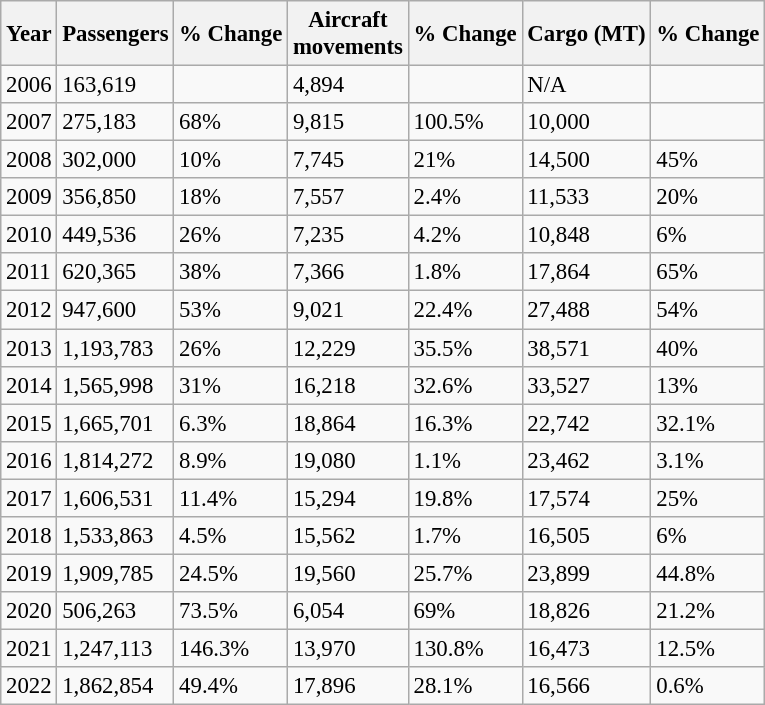<table class="wikitable" style="font-size: 95%">
<tr>
<th>Year</th>
<th>Passengers</th>
<th>% Change</th>
<th>Aircraft<br>movements</th>
<th>% Change</th>
<th>Cargo (<strong>MT</strong>)</th>
<th>% Change</th>
</tr>
<tr>
<td>2006</td>
<td>163,619</td>
<td></td>
<td>4,894</td>
<td></td>
<td>N/A</td>
<td></td>
</tr>
<tr>
<td>2007</td>
<td>275,183</td>
<td> 68%</td>
<td>9,815</td>
<td>100.5%</td>
<td>10,000</td>
<td></td>
</tr>
<tr>
<td>2008</td>
<td>302,000</td>
<td> 10%</td>
<td>7,745</td>
<td>21%</td>
<td>14,500</td>
<td> 45%</td>
</tr>
<tr>
<td>2009</td>
<td>356,850</td>
<td> 18%</td>
<td>7,557</td>
<td> 2.4%</td>
<td>11,533</td>
<td> 20%</td>
</tr>
<tr>
<td>2010</td>
<td>449,536</td>
<td> 26%</td>
<td>7,235</td>
<td> 4.2%</td>
<td>10,848</td>
<td> 6%</td>
</tr>
<tr>
<td>2011</td>
<td>620,365</td>
<td> 38%</td>
<td>7,366</td>
<td> 1.8%</td>
<td>17,864</td>
<td> 65%</td>
</tr>
<tr>
<td>2012</td>
<td>947,600</td>
<td> 53%</td>
<td>9,021</td>
<td> 22.4%</td>
<td>27,488</td>
<td> 54%</td>
</tr>
<tr>
<td>2013</td>
<td>1,193,783</td>
<td> 26%</td>
<td>12,229</td>
<td> 35.5%</td>
<td>38,571</td>
<td> 40%</td>
</tr>
<tr>
<td>2014</td>
<td>1,565,998</td>
<td> 31%</td>
<td>16,218</td>
<td> 32.6%</td>
<td>33,527</td>
<td> 13%</td>
</tr>
<tr>
<td>2015</td>
<td>1,665,701</td>
<td> 6.3%</td>
<td>18,864</td>
<td> 16.3%</td>
<td>22,742</td>
<td> 32.1%</td>
</tr>
<tr>
<td>2016</td>
<td>1,814,272</td>
<td> 8.9%</td>
<td>19,080</td>
<td> 1.1%</td>
<td>23,462</td>
<td> 3.1%</td>
</tr>
<tr>
<td>2017</td>
<td>1,606,531</td>
<td> 11.4%</td>
<td>15,294</td>
<td> 19.8%</td>
<td>17,574</td>
<td> 25%</td>
</tr>
<tr>
<td>2018</td>
<td>1,533,863</td>
<td> 4.5%</td>
<td>15,562</td>
<td> 1.7%</td>
<td>16,505</td>
<td> 6%</td>
</tr>
<tr>
<td>2019</td>
<td>1,909,785</td>
<td> 24.5%</td>
<td>19,560</td>
<td> 25.7%</td>
<td>23,899</td>
<td> 44.8%</td>
</tr>
<tr>
<td>2020</td>
<td>506,263</td>
<td> 73.5%</td>
<td>6,054</td>
<td> 69%</td>
<td>18,826</td>
<td> 21.2%</td>
</tr>
<tr>
<td>2021</td>
<td>1,247,113</td>
<td> 146.3%</td>
<td>13,970</td>
<td> 130.8%</td>
<td>16,473</td>
<td> 12.5%</td>
</tr>
<tr>
<td>2022</td>
<td>1,862,854</td>
<td> 49.4%</td>
<td>17,896</td>
<td> 28.1%</td>
<td>16,566</td>
<td> 0.6%</td>
</tr>
</table>
